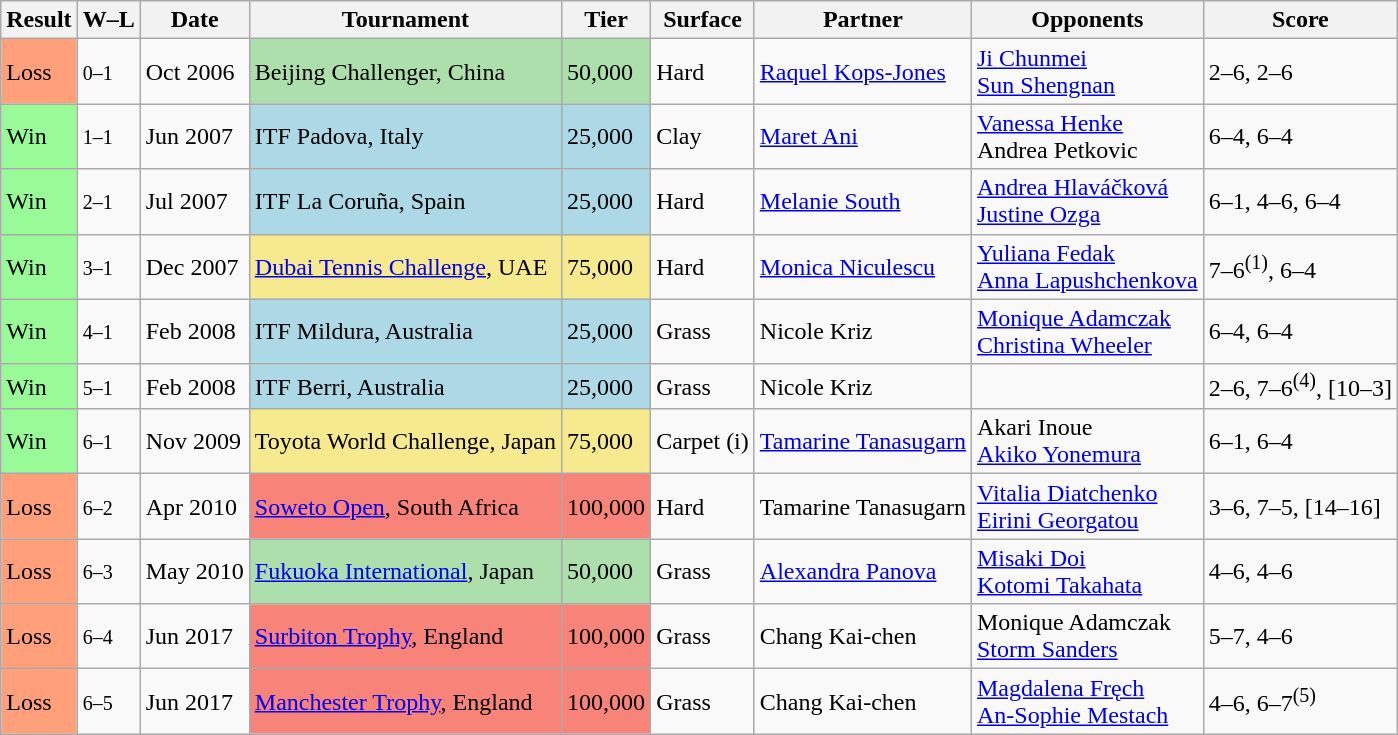<table class="sortable wikitable">
<tr>
<th>Result</th>
<th class=unsortable>W–L</th>
<th>Date</th>
<th>Tournament</th>
<th>Tier</th>
<th>Surface</th>
<th>Partner</th>
<th>Opponents</th>
<th class=unsortable>Score</th>
</tr>
<tr>
<td bgcolor=FFA07A>Loss</td>
<td><small>0–1</small></td>
<td>Oct 2006</td>
<td style="background:#addfad;">Beijing Challenger, China</td>
<td style="background:#addfad;">50,000</td>
<td>Hard</td>
<td> <a href='#'>Raquel Kops-Jones</a></td>
<td> <a href='#'>Ji Chunmei</a> <br>  <a href='#'>Sun Shengnan</a></td>
<td>2–6, 2–6</td>
</tr>
<tr>
<td bgcolor=98FB98>Win</td>
<td><small>1–1</small></td>
<td>Jun 2007</td>
<td style="background:lightblue;">ITF Padova, Italy</td>
<td style="background:lightblue;">25,000</td>
<td>Clay</td>
<td> <a href='#'>Maret Ani</a></td>
<td> <a href='#'>Vanessa Henke</a> <br>  Andrea Petkovic</td>
<td>6–4, 6–4</td>
</tr>
<tr>
<td bgcolor=98FB98>Win</td>
<td><small>2–1</small></td>
<td>Jul 2007</td>
<td style="background:lightblue;">ITF La Coruña, Spain</td>
<td style="background:lightblue;">25,000</td>
<td>Hard</td>
<td> <a href='#'>Melanie South</a></td>
<td> <a href='#'>Andrea Hlaváčková</a> <br>  <a href='#'>Justine Ozga</a></td>
<td>6–1, 4–6, 6–4</td>
</tr>
<tr>
<td bgcolor=98FB98>Win</td>
<td><small>3–1</small></td>
<td>Dec 2007</td>
<td style="background:#f7e98e;"><a href='#'>Dubai Tennis Challenge</a>, UAE</td>
<td style="background:#f7e98e;">75,000</td>
<td>Hard</td>
<td> <a href='#'>Monica Niculescu</a></td>
<td> <a href='#'>Yuliana Fedak</a> <br>  <a href='#'>Anna Lapushchenkova</a></td>
<td>7–6<sup>(1)</sup>, 6–4</td>
</tr>
<tr>
<td bgcolor=98FB98>Win</td>
<td><small>4–1</small></td>
<td>Feb 2008</td>
<td style="background:lightblue;">ITF Mildura, Australia</td>
<td style="background:lightblue;">25,000</td>
<td>Grass</td>
<td> Nicole Kriz</td>
<td> <a href='#'>Monique Adamczak</a> <br>  <a href='#'>Christina Wheeler</a></td>
<td>6–4, 6–4</td>
</tr>
<tr>
<td bgcolor=98FB98>Win</td>
<td><small>5–1</small></td>
<td>Feb 2008</td>
<td style="background:lightblue;">ITF Berri, Australia</td>
<td style="background:lightblue;">25,000</td>
<td>Grass</td>
<td> Nicole Kriz</td>
<td></td>
<td>2–6, 7–6<sup>(4)</sup>, [10–3]</td>
</tr>
<tr>
<td bgcolor=98FB98>Win</td>
<td><small>6–1</small></td>
<td>Nov 2009</td>
<td style="background:#f7e98e;">Toyota World Challenge, Japan</td>
<td style="background:#f7e98e;">75,000</td>
<td>Carpet (i)</td>
<td> <a href='#'>Tamarine Tanasugarn</a></td>
<td> Akari Inoue <br>  <a href='#'>Akiko Yonemura</a></td>
<td>6–1, 6–4</td>
</tr>
<tr>
<td bgcolor=FFA07A>Loss</td>
<td><small>6–2</small></td>
<td>Apr 2010</td>
<td style="background:#f88379;"><a href='#'>Soweto Open</a>, South Africa</td>
<td style="background:#f88379;">100,000</td>
<td>Hard</td>
<td> Tamarine Tanasugarn</td>
<td> <a href='#'>Vitalia Diatchenko</a> <br>  <a href='#'>Eirini Georgatou</a></td>
<td>3–6, 7–5, [14–16]</td>
</tr>
<tr>
<td bgcolor=FFA07A>Loss</td>
<td><small>6–3</small></td>
<td>May 2010</td>
<td style="background:#addfad;"><a href='#'>Fukuoka International</a>, Japan</td>
<td style="background:#addfad;">50,000</td>
<td>Grass</td>
<td> <a href='#'>Alexandra Panova</a></td>
<td> <a href='#'>Misaki Doi</a> <br>  <a href='#'>Kotomi Takahata</a></td>
<td>4–6, 4–6</td>
</tr>
<tr>
<td bgcolor=FFA07A>Loss</td>
<td><small>6–4</small></td>
<td>Jun 2017</td>
<td style="background:#f88379;"><a href='#'>Surbiton Trophy</a>, England</td>
<td style="background:#f88379;">100,000</td>
<td>Grass</td>
<td> Chang Kai-chen</td>
<td> Monique Adamczak <br>  <a href='#'>Storm Sanders</a></td>
<td>5–7, 4–6</td>
</tr>
<tr>
<td bgcolor=FFA07A>Loss</td>
<td><small>6–5</small></td>
<td>Jun 2017</td>
<td style="background:#f88379;"><a href='#'>Manchester Trophy</a>, England</td>
<td style="background:#f88379;">100,000</td>
<td>Grass</td>
<td> Chang Kai-chen</td>
<td> <a href='#'>Magdalena Fręch</a> <br>  <a href='#'>An-Sophie Mestach</a></td>
<td>4–6, 6–7<sup>(5)</sup></td>
</tr>
</table>
